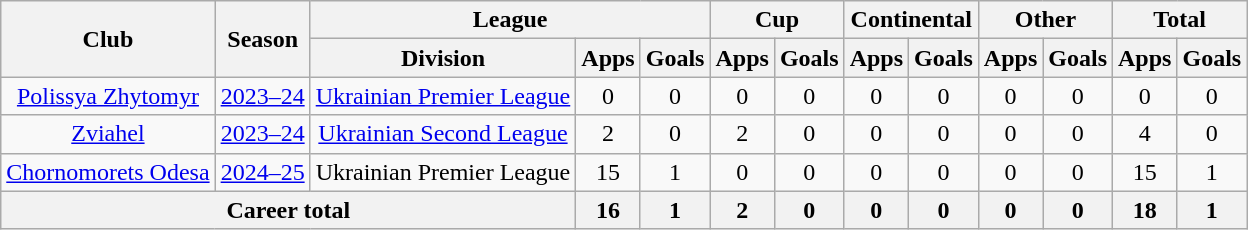<table class="wikitable" style="text-align:center">
<tr>
<th rowspan="2">Club</th>
<th rowspan="2">Season</th>
<th colspan="3">League</th>
<th colspan="2">Cup</th>
<th colspan="2">Continental</th>
<th colspan="2">Other</th>
<th colspan="2">Total</th>
</tr>
<tr>
<th>Division</th>
<th>Apps</th>
<th>Goals</th>
<th>Apps</th>
<th>Goals</th>
<th>Apps</th>
<th>Goals</th>
<th>Apps</th>
<th>Goals</th>
<th>Apps</th>
<th>Goals</th>
</tr>
<tr>
<td><a href='#'>Polissya Zhytomyr</a></td>
<td><a href='#'>2023–24</a></td>
<td><a href='#'>Ukrainian Premier League</a></td>
<td>0</td>
<td>0</td>
<td>0</td>
<td>0</td>
<td>0</td>
<td>0</td>
<td>0</td>
<td>0</td>
<td>0</td>
<td>0</td>
</tr>
<tr>
<td><a href='#'>Zviahel</a></td>
<td><a href='#'>2023–24</a></td>
<td><a href='#'>Ukrainian Second League</a></td>
<td>2</td>
<td>0</td>
<td>2</td>
<td>0</td>
<td>0</td>
<td>0</td>
<td>0</td>
<td>0</td>
<td>4</td>
<td>0</td>
</tr>
<tr>
<td><a href='#'>Chornomorets Odesa</a></td>
<td><a href='#'>2024–25</a></td>
<td>Ukrainian Premier League</td>
<td>15</td>
<td>1</td>
<td>0</td>
<td>0</td>
<td>0</td>
<td>0</td>
<td>0</td>
<td>0</td>
<td>15</td>
<td>1</td>
</tr>
<tr>
<th colspan="3">Career total</th>
<th>16</th>
<th>1</th>
<th>2</th>
<th>0</th>
<th>0</th>
<th>0</th>
<th>0</th>
<th>0</th>
<th>18</th>
<th>1</th>
</tr>
</table>
